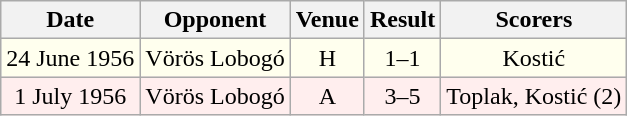<table class="wikitable sortable" style="font-size:100%; text-align:center">
<tr>
<th>Date</th>
<th>Opponent</th>
<th>Venue</th>
<th>Result</th>
<th>Scorers</th>
</tr>
<tr bgcolor = "#FFFFEE">
<td>24 June 1956</td>
<td>Vörös Lobogó</td>
<td>H</td>
<td>1–1</td>
<td>Kostić</td>
</tr>
<tr bgcolor = "#FFEEEE">
<td>1 July 1956</td>
<td>Vörös Lobogó</td>
<td>A</td>
<td>3–5</td>
<td>Toplak, Kostić (2)</td>
</tr>
</table>
